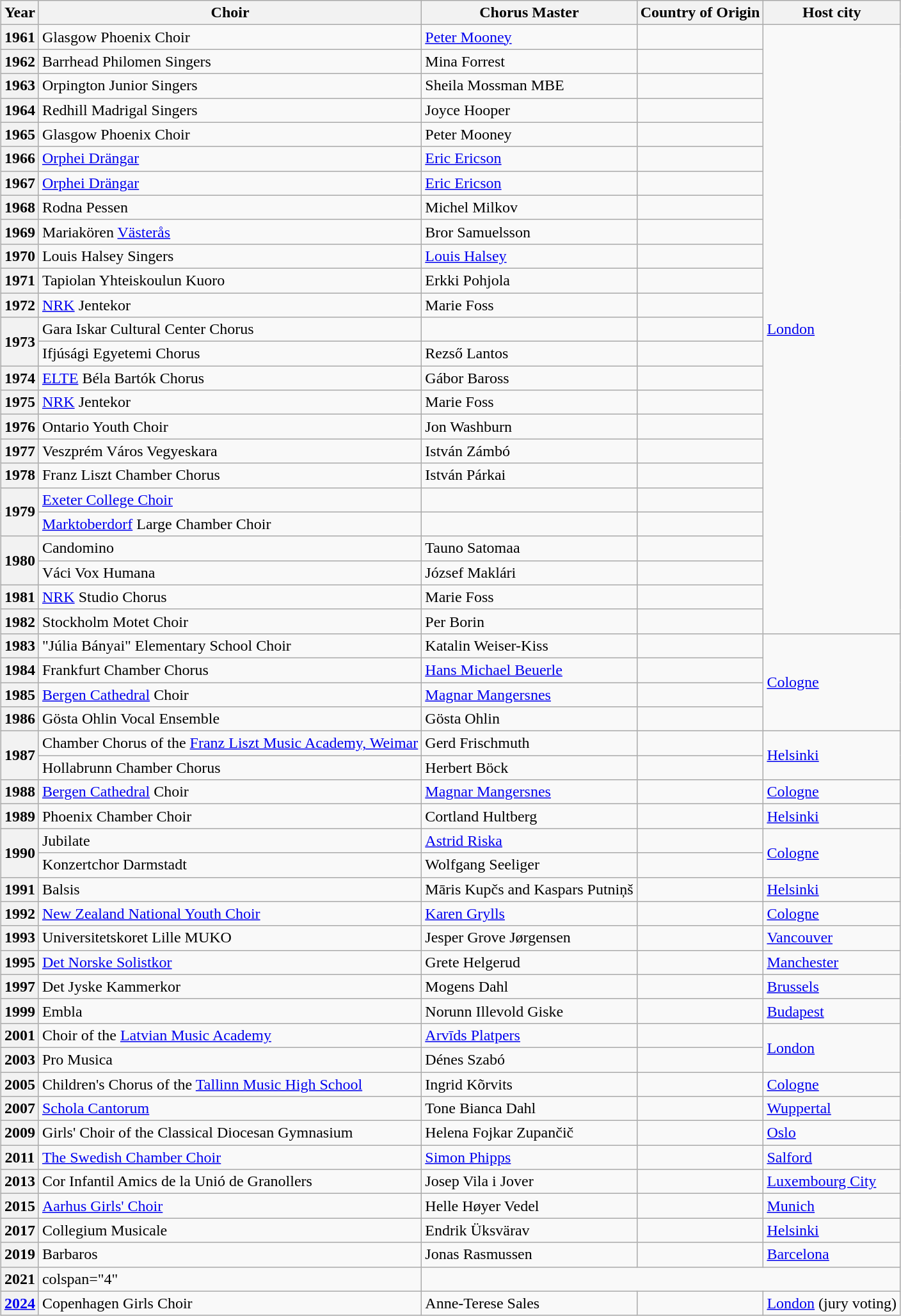<table class="wikitable sortable" style="text-align:left; margin: 1em auto 1em auto;" border = "2">
<tr>
<th>Year</th>
<th class="unsortable">Choir</th>
<th class="unsortable">Chorus Master</th>
<th>Country of Origin</th>
<th>Host city</th>
</tr>
<tr>
<th>1961</th>
<td>Glasgow Phoenix Choir</td>
<td><a href='#'>Peter Mooney</a></td>
<td></td>
<td rowspan="25"> <a href='#'>London</a></td>
</tr>
<tr>
<th>1962</th>
<td>Barrhead Philomen Singers</td>
<td>Mina Forrest</td>
<td></td>
</tr>
<tr>
<th>1963</th>
<td>Orpington Junior Singers</td>
<td>Sheila Mossman MBE</td>
<td></td>
</tr>
<tr>
<th>1964</th>
<td>Redhill Madrigal Singers</td>
<td>Joyce Hooper</td>
<td></td>
</tr>
<tr>
<th>1965</th>
<td>Glasgow Phoenix Choir</td>
<td>Peter Mooney</td>
<td></td>
</tr>
<tr>
<th>1966</th>
<td><a href='#'>Orphei Drängar</a></td>
<td><a href='#'>Eric Ericson</a></td>
<td></td>
</tr>
<tr>
<th>1967</th>
<td><a href='#'>Orphei Drängar</a></td>
<td><a href='#'>Eric Ericson</a></td>
<td></td>
</tr>
<tr>
<th>1968</th>
<td>Rodna Pessen</td>
<td>Michel Milkov</td>
<td></td>
</tr>
<tr>
<th>1969</th>
<td>Mariakören <a href='#'>Västerås</a></td>
<td>Bror Samuelsson</td>
<td></td>
</tr>
<tr>
<th>1970</th>
<td>Louis Halsey Singers</td>
<td><a href='#'>Louis Halsey</a></td>
<td></td>
</tr>
<tr>
<th>1971</th>
<td>Tapiolan Yhteiskoulun Kuoro</td>
<td>Erkki Pohjola</td>
<td></td>
</tr>
<tr>
<th>1972</th>
<td><a href='#'>NRK</a> Jentekor</td>
<td>Marie Foss</td>
<td></td>
</tr>
<tr>
<th rowspan=2>1973</th>
<td>Gara Iskar Cultural Center Chorus</td>
<td></td>
<td></td>
</tr>
<tr>
<td>Ifjúsági Egyetemi Chorus</td>
<td>Rezső Lantos</td>
<td></td>
</tr>
<tr>
<th>1974</th>
<td><a href='#'>ELTE</a> Béla Bartók Chorus</td>
<td>Gábor Baross</td>
<td></td>
</tr>
<tr>
<th>1975</th>
<td><a href='#'>NRK</a> Jentekor</td>
<td>Marie Foss</td>
<td></td>
</tr>
<tr>
<th>1976</th>
<td>Ontario Youth Choir</td>
<td>Jon Washburn</td>
<td></td>
</tr>
<tr>
<th>1977</th>
<td>Veszprém Város Vegyeskara</td>
<td>István Zámbó</td>
<td></td>
</tr>
<tr>
<th>1978</th>
<td>Franz Liszt Chamber Chorus</td>
<td>István Párkai</td>
<td></td>
</tr>
<tr>
<th rowspan=2>1979</th>
<td><a href='#'>Exeter College Choir</a></td>
<td></td>
<td></td>
</tr>
<tr>
<td><a href='#'>Marktoberdorf</a> Large Chamber Choir</td>
<td></td>
<td></td>
</tr>
<tr>
<th rowspan=2>1980</th>
<td>Candomino</td>
<td>Tauno Satomaa</td>
<td></td>
</tr>
<tr>
<td>Váci Vox Humana</td>
<td>József Maklári</td>
<td></td>
</tr>
<tr>
<th>1981</th>
<td><a href='#'>NRK</a> Studio Chorus</td>
<td>Marie Foss</td>
<td></td>
</tr>
<tr>
<th>1982</th>
<td>Stockholm Motet Choir</td>
<td>Per Borin</td>
<td></td>
</tr>
<tr>
<th>1983</th>
<td>"Júlia Bányai" Elementary School Choir</td>
<td>Katalin Weiser-Kiss</td>
<td></td>
<td rowspan="4"> <a href='#'>Cologne</a></td>
</tr>
<tr>
<th>1984</th>
<td>Frankfurt Chamber Chorus</td>
<td><a href='#'>Hans Michael Beuerle</a></td>
<td></td>
</tr>
<tr>
<th>1985</th>
<td><a href='#'>Bergen Cathedral</a> Choir</td>
<td><a href='#'>Magnar Mangersnes</a></td>
<td></td>
</tr>
<tr>
<th>1986</th>
<td>Gösta Ohlin Vocal Ensemble</td>
<td>Gösta Ohlin</td>
<td></td>
</tr>
<tr>
<th rowspan=2>1987</th>
<td>Chamber Chorus of the <a href='#'>Franz Liszt Music Academy, Weimar</a></td>
<td>Gerd Frischmuth</td>
<td></td>
<td rowspan=2> <a href='#'>Helsinki</a></td>
</tr>
<tr>
<td>Hollabrunn Chamber Chorus</td>
<td>Herbert Böck</td>
<td></td>
</tr>
<tr>
<th>1988</th>
<td><a href='#'>Bergen Cathedral</a> Choir</td>
<td><a href='#'>Magnar Mangersnes</a></td>
<td></td>
<td> <a href='#'>Cologne</a></td>
</tr>
<tr>
<th>1989</th>
<td>Phoenix Chamber Choir</td>
<td>Cortland Hultberg</td>
<td></td>
<td> <a href='#'>Helsinki</a></td>
</tr>
<tr>
<th rowspan=2>1990</th>
<td>Jubilate</td>
<td><a href='#'>Astrid Riska</a></td>
<td></td>
<td rowspan="2"> <a href='#'>Cologne</a></td>
</tr>
<tr>
<td>Konzertchor Darmstadt</td>
<td>Wolfgang Seeliger</td>
<td></td>
</tr>
<tr>
<th>1991</th>
<td>Balsis</td>
<td>Māris Kupčs and Kaspars Putniņš</td>
<td></td>
<td> <a href='#'>Helsinki</a></td>
</tr>
<tr>
<th>1992</th>
<td><a href='#'>New Zealand National Youth Choir</a></td>
<td><a href='#'>Karen Grylls</a></td>
<td></td>
<td> <a href='#'>Cologne</a></td>
</tr>
<tr>
<th>1993</th>
<td>Universitetskoret Lille MUKO</td>
<td>Jesper Grove Jørgensen</td>
<td></td>
<td> <a href='#'>Vancouver</a></td>
</tr>
<tr>
<th>1995</th>
<td><a href='#'>Det Norske Solistkor</a></td>
<td>Grete Helgerud</td>
<td></td>
<td> <a href='#'>Manchester</a></td>
</tr>
<tr>
<th>1997</th>
<td>Det Jyske Kammerkor</td>
<td>Mogens Dahl</td>
<td></td>
<td> <a href='#'>Brussels</a></td>
</tr>
<tr>
<th>1999</th>
<td>Embla</td>
<td>Norunn Illevold Giske</td>
<td></td>
<td> <a href='#'>Budapest</a></td>
</tr>
<tr>
<th>2001</th>
<td>Choir of the <a href='#'>Latvian Music Academy</a></td>
<td><a href='#'>Arvīds Platpers</a></td>
<td></td>
<td rowspan="2"> <a href='#'>London</a></td>
</tr>
<tr>
<th>2003</th>
<td>Pro Musica</td>
<td>Dénes Szabó</td>
<td></td>
</tr>
<tr>
<th>2005</th>
<td>Children's Chorus of the <a href='#'>Tallinn Music High School</a></td>
<td>Ingrid Kõrvits</td>
<td></td>
<td> <a href='#'>Cologne</a></td>
</tr>
<tr>
<th>2007</th>
<td><a href='#'>Schola Cantorum</a></td>
<td>Tone Bianca Dahl</td>
<td></td>
<td> <a href='#'>Wuppertal</a></td>
</tr>
<tr>
<th>2009</th>
<td>Girls' Choir of the Classical Diocesan Gymnasium</td>
<td>Helena Fojkar Zupančič</td>
<td></td>
<td> <a href='#'>Oslo</a></td>
</tr>
<tr>
<th>2011</th>
<td><a href='#'>The Swedish Chamber Choir</a></td>
<td><a href='#'>Simon Phipps</a></td>
<td></td>
<td> <a href='#'>Salford</a></td>
</tr>
<tr>
<th>2013</th>
<td>Cor Infantil Amics de la Unió de Granollers</td>
<td>Josep Vila i Jover</td>
<td></td>
<td> <a href='#'>Luxembourg City</a></td>
</tr>
<tr>
<th>2015</th>
<td><a href='#'>Aarhus Girls' Choir</a></td>
<td>Helle Høyer Vedel</td>
<td></td>
<td> <a href='#'>Munich</a></td>
</tr>
<tr>
<th>2017</th>
<td>Collegium Musicale</td>
<td>Endrik Üksvärav</td>
<td></td>
<td> <a href='#'>Helsinki</a></td>
</tr>
<tr>
<th>2019</th>
<td>Barbaros</td>
<td>Jonas Rasmussen</td>
<td></td>
<td> <a href='#'>Barcelona</a></td>
</tr>
<tr>
<th>2021</th>
<td>colspan="4" </td>
</tr>
<tr>
<th><a href='#'>2024</a></th>
<td>Copenhagen Girls Choir</td>
<td>Anne-Terese Sales</td>
<td></td>
<td> <a href='#'>London</a> (jury voting)</td>
</tr>
</table>
